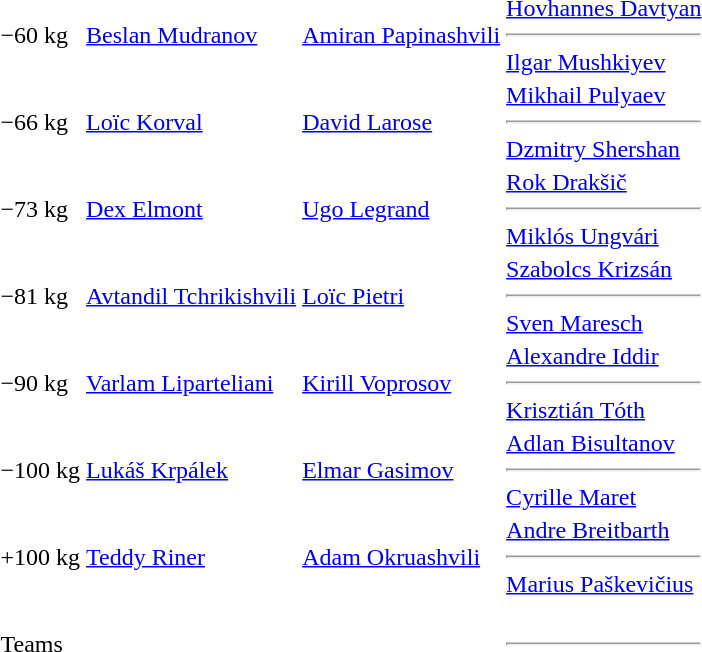<table>
<tr>
<td>−60 kg<br></td>
<td> <a href='#'>Beslan Mudranov</a></td>
<td> <a href='#'>Amiran Papinashvili</a></td>
<td> <a href='#'>Hovhannes Davtyan</a><hr> <a href='#'>Ilgar Mushkiyev</a></td>
</tr>
<tr>
<td>−66 kg<br></td>
<td> <a href='#'>Loïc Korval</a></td>
<td> <a href='#'>David Larose</a></td>
<td> <a href='#'>Mikhail Pulyaev</a><hr> <a href='#'>Dzmitry Shershan</a></td>
</tr>
<tr>
<td>−73 kg<br></td>
<td> <a href='#'>Dex Elmont</a></td>
<td> <a href='#'>Ugo Legrand</a></td>
<td> <a href='#'>Rok Drakšič</a><hr> <a href='#'>Miklós Ungvári</a></td>
</tr>
<tr>
<td>−81 kg<br></td>
<td> <a href='#'>Avtandil Tchrikishvili</a></td>
<td> <a href='#'>Loïc Pietri</a></td>
<td> <a href='#'>Szabolcs Krizsán</a><hr> <a href='#'>Sven Maresch</a></td>
</tr>
<tr>
<td>−90 kg<br></td>
<td> <a href='#'>Varlam Liparteliani</a></td>
<td> <a href='#'>Kirill Voprosov</a></td>
<td> <a href='#'>Alexandre Iddir</a><hr> <a href='#'>Krisztián Tóth</a></td>
</tr>
<tr>
<td>−100 kg<br></td>
<td> <a href='#'>Lukáš Krpálek</a></td>
<td> <a href='#'>Elmar Gasimov</a></td>
<td> <a href='#'>Adlan Bisultanov</a><hr> <a href='#'>Cyrille Maret</a></td>
</tr>
<tr>
<td>+100 kg<br></td>
<td> <a href='#'>Teddy Riner</a></td>
<td> <a href='#'>Adam Okruashvili</a></td>
<td> <a href='#'>Andre Breitbarth</a><hr> <a href='#'>Marius Paškevičius</a></td>
</tr>
<tr>
<td>Teams<br></td>
<td><br></td>
<td><br></td>
<td><br><hr><br></td>
</tr>
</table>
